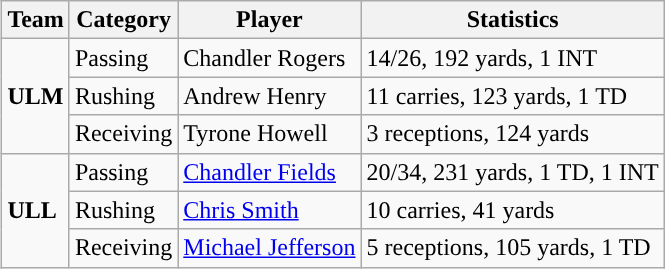<table class="wikitable" style="float: right;">
<tr>
<th>Team</th>
<th>Category</th>
<th>Player</th>
<th>Statistics</th>
</tr>
<tr>
<td rowspan=3><strong>ULM</strong></td>
<td>Passing</td>
<td>Chandler Rogers</td>
<td>14/26, 192 yards, 1 INT</td>
</tr>
<tr>
<td>Rushing</td>
<td>Andrew Henry</td>
<td>11 carries, 123 yards, 1 TD</td>
</tr>
<tr>
<td>Receiving</td>
<td>Tyrone Howell</td>
<td>3 receptions, 124 yards</td>
</tr>
<tr>
<td rowspan=3><strong>ULL</strong></td>
<td>Passing</td>
<td><a href='#'>Chandler Fields</a></td>
<td>20/34, 231 yards, 1 TD, 1 INT</td>
</tr>
<tr>
<td>Rushing</td>
<td><a href='#'>Chris Smith</a></td>
<td>10 carries, 41 yards</td>
</tr>
<tr>
<td>Receiving</td>
<td><a href='#'>Michael Jefferson</a></td>
<td>5 receptions, 105 yards, 1 TD</td>
</tr>
</table>
